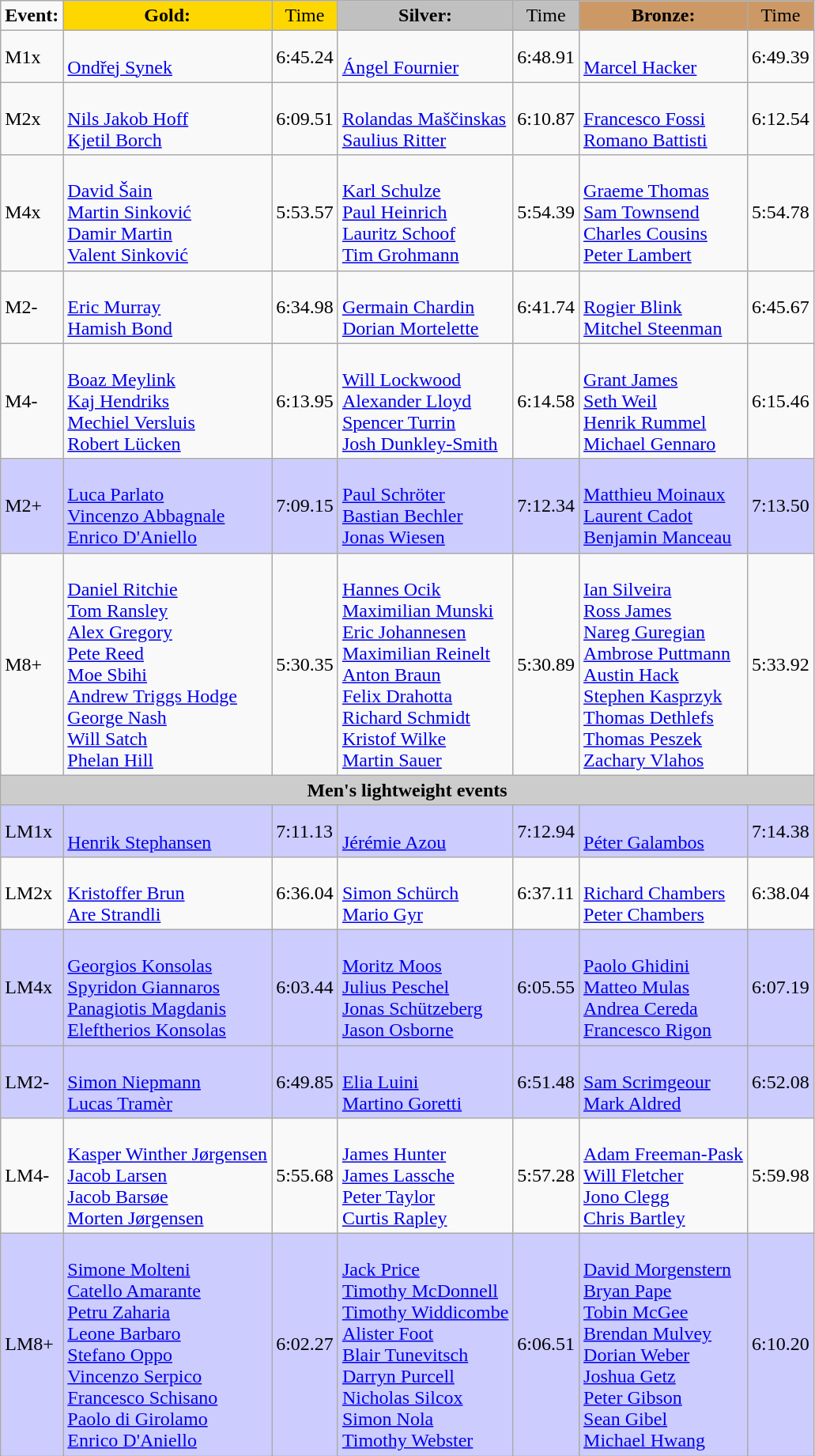<table class="wikitable">
<tr>
<td><strong>Event:</strong></td>
<td style="text-align:center;background-color:gold;"><strong>Gold:</strong></td>
<td style="text-align:center;background-color:gold;">Time</td>
<td style="text-align:center;background-color:silver;"><strong>Silver:</strong></td>
<td style="text-align:center;background-color:silver;">Time</td>
<td style="text-align:center;background-color:#CC9966;"><strong>Bronze:</strong></td>
<td style="text-align:center;background-color:#CC9966;">Time</td>
</tr>
<tr>
<td>M1x</td>
<td><br><a href='#'>Ondřej Synek</a></td>
<td>6:45.24</td>
<td><br><a href='#'>Ángel Fournier</a></td>
<td>6:48.91</td>
<td><br><a href='#'>Marcel Hacker</a></td>
<td>6:49.39</td>
</tr>
<tr>
<td>M2x</td>
<td><br><a href='#'>Nils Jakob Hoff</a><br><a href='#'>Kjetil Borch</a></td>
<td>6:09.51</td>
<td><br><a href='#'>Rolandas Maščinskas</a><br><a href='#'>Saulius Ritter</a></td>
<td>6:10.87</td>
<td><br><a href='#'>Francesco Fossi</a><br><a href='#'>Romano Battisti</a></td>
<td>6:12.54</td>
</tr>
<tr>
<td>M4x</td>
<td><br><a href='#'>David Šain</a><br><a href='#'>Martin Sinković</a><br><a href='#'>Damir Martin</a><br><a href='#'>Valent Sinković</a></td>
<td>5:53.57</td>
<td><br><a href='#'>Karl Schulze</a><br><a href='#'>Paul Heinrich</a><br><a href='#'>Lauritz Schoof</a><br><a href='#'>Tim Grohmann</a></td>
<td>5:54.39</td>
<td><br><a href='#'>Graeme Thomas</a><br><a href='#'>Sam Townsend</a><br><a href='#'>Charles Cousins</a><br><a href='#'>Peter Lambert</a></td>
<td>5:54.78</td>
</tr>
<tr>
<td>M2- </td>
<td><br><a href='#'>Eric Murray</a><br><a href='#'>Hamish Bond</a></td>
<td>6:34.98</td>
<td><br><a href='#'>Germain Chardin</a><br><a href='#'>Dorian Mortelette</a></td>
<td>6:41.74</td>
<td><br><a href='#'>Rogier Blink</a><br><a href='#'>Mitchel Steenman</a></td>
<td>6:45.67</td>
</tr>
<tr>
<td>M4- </td>
<td><br><a href='#'>Boaz Meylink</a><br><a href='#'>Kaj Hendriks</a><br><a href='#'>Mechiel Versluis</a><br><a href='#'>Robert Lücken</a></td>
<td>6:13.95</td>
<td><br><a href='#'>Will Lockwood</a><br><a href='#'>Alexander Lloyd</a><br><a href='#'>Spencer Turrin</a><br><a href='#'>Josh Dunkley-Smith</a></td>
<td>6:14.58</td>
<td><br><a href='#'>Grant James</a><br><a href='#'>Seth Weil</a><br><a href='#'>Henrik Rummel</a><br><a href='#'>Michael Gennaro</a></td>
<td>6:15.46</td>
</tr>
<tr bgcolor=ccccff>
<td>M2+ </td>
<td><br><a href='#'>Luca Parlato</a><br><a href='#'>Vincenzo Abbagnale</a><br><a href='#'>Enrico D'Aniello</a></td>
<td>7:09.15</td>
<td><br><a href='#'>Paul Schröter</a><br><a href='#'>Bastian Bechler</a><br><a href='#'>Jonas Wiesen</a></td>
<td>7:12.34</td>
<td><br><a href='#'>Matthieu Moinaux</a><br><a href='#'>Laurent Cadot</a><br><a href='#'>Benjamin Manceau</a></td>
<td>7:13.50</td>
</tr>
<tr>
<td>M8+ </td>
<td><br><a href='#'>Daniel Ritchie</a><br><a href='#'>Tom Ransley</a><br><a href='#'>Alex Gregory</a><br><a href='#'>Pete Reed</a><br><a href='#'>Moe Sbihi</a><br><a href='#'>Andrew Triggs Hodge</a><br><a href='#'>George Nash</a><br><a href='#'>Will Satch</a><br><a href='#'>Phelan Hill</a></td>
<td>5:30.35</td>
<td><br><a href='#'>Hannes Ocik</a><br><a href='#'>Maximilian Munski</a><br><a href='#'>Eric Johannesen</a><br><a href='#'>Maximilian Reinelt</a><br><a href='#'>Anton Braun</a><br><a href='#'>Felix Drahotta</a><br><a href='#'>Richard Schmidt</a><br><a href='#'>Kristof Wilke</a><br><a href='#'>Martin Sauer</a></td>
<td>5:30.89</td>
<td><br><a href='#'>Ian Silveira</a><br><a href='#'>Ross James</a><br><a href='#'>Nareg Guregian</a><br><a href='#'>Ambrose Puttmann</a><br><a href='#'>Austin Hack</a><br><a href='#'>Stephen Kasprzyk</a><br><a href='#'>Thomas Dethlefs</a><br><a href='#'>Thomas Peszek</a><br><a href='#'>Zachary Vlahos</a></td>
<td>5:33.92</td>
</tr>
<tr>
<th colspan="7" style="background-color:#CCC;">Men's lightweight events</th>
</tr>
<tr bgcolor=ccccff>
<td>LM1x</td>
<td><br><a href='#'>Henrik Stephansen</a></td>
<td>7:11.13</td>
<td><br><a href='#'>Jérémie Azou</a></td>
<td>7:12.94</td>
<td><br><a href='#'>Péter Galambos</a></td>
<td>7:14.38</td>
</tr>
<tr>
<td>LM2x</td>
<td><br><a href='#'>Kristoffer Brun</a><br><a href='#'>Are Strandli</a></td>
<td>6:36.04</td>
<td><br><a href='#'>Simon Schürch</a><br><a href='#'>Mario Gyr</a></td>
<td>6:37.11</td>
<td><br><a href='#'>Richard Chambers</a><br><a href='#'>Peter Chambers</a></td>
<td>6:38.04</td>
</tr>
<tr bgcolor=ccccff>
<td>LM4x</td>
<td><br><a href='#'>Georgios Konsolas</a><br><a href='#'>Spyridon Giannaros</a><br><a href='#'>Panagiotis Magdanis</a><br><a href='#'>Eleftherios Konsolas</a></td>
<td>6:03.44</td>
<td><br><a href='#'>Moritz Moos</a><br><a href='#'>Julius Peschel</a><br><a href='#'>Jonas Schützeberg</a><br><a href='#'>Jason Osborne</a></td>
<td>6:05.55</td>
<td><br><a href='#'>Paolo Ghidini</a><br><a href='#'>Matteo Mulas</a><br><a href='#'>Andrea Cereda</a><br><a href='#'>Francesco Rigon</a></td>
<td>6:07.19</td>
</tr>
<tr bgcolor=ccccff>
<td>LM2- </td>
<td><br><a href='#'>Simon Niepmann</a><br><a href='#'>Lucas Tramèr</a></td>
<td>6:49.85</td>
<td><br><a href='#'>Elia Luini</a><br><a href='#'>Martino Goretti</a></td>
<td>6:51.48</td>
<td><br><a href='#'>Sam Scrimgeour</a><br><a href='#'>Mark Aldred</a></td>
<td>6:52.08</td>
</tr>
<tr>
<td>LM4- </td>
<td><br><a href='#'>Kasper Winther Jørgensen</a><br><a href='#'>Jacob Larsen</a><br><a href='#'>Jacob Barsøe</a><br><a href='#'>Morten Jørgensen</a></td>
<td>5:55.68</td>
<td><br><a href='#'>James Hunter</a><br><a href='#'>James Lassche</a><br><a href='#'>Peter Taylor</a><br><a href='#'>Curtis Rapley</a></td>
<td>5:57.28</td>
<td><br><a href='#'>Adam Freeman-Pask</a><br><a href='#'>Will Fletcher</a><br><a href='#'>Jono Clegg</a><br><a href='#'>Chris Bartley</a></td>
<td>5:59.98</td>
</tr>
<tr bgcolor=ccccff>
<td>LM8+ </td>
<td><br><a href='#'>Simone Molteni</a><br><a href='#'>Catello Amarante</a><br><a href='#'>Petru Zaharia</a><br><a href='#'>Leone Barbaro</a><br><a href='#'>Stefano Oppo</a><br><a href='#'>Vincenzo Serpico</a><br><a href='#'>Francesco Schisano</a><br><a href='#'>Paolo di Girolamo</a><br><a href='#'>Enrico D'Aniello</a></td>
<td>6:02.27</td>
<td><br><a href='#'>Jack Price</a><br><a href='#'>Timothy McDonnell</a><br><a href='#'>Timothy Widdicombe</a><br><a href='#'>Alister Foot</a><br><a href='#'>Blair Tunevitsch</a><br><a href='#'>Darryn Purcell</a><br><a href='#'>Nicholas Silcox</a><br><a href='#'>Simon Nola</a><br><a href='#'>Timothy Webster</a></td>
<td>6:06.51</td>
<td><br><a href='#'>David Morgenstern</a><br><a href='#'>Bryan Pape</a><br><a href='#'>Tobin McGee</a><br><a href='#'>Brendan Mulvey</a><br><a href='#'>Dorian Weber</a><br><a href='#'>Joshua Getz</a><br><a href='#'>Peter Gibson</a><br><a href='#'>Sean Gibel</a><br><a href='#'>Michael Hwang</a></td>
<td>6:10.20</td>
</tr>
</table>
